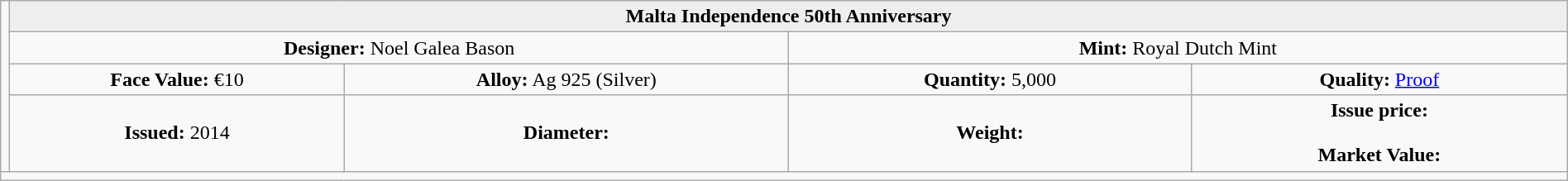<table class="wikitable" width=100%>
<tr>
<td rowspan=4 width="330px" nowrap align=center></td>
<th colspan="4" align=center style="background:#eeeeee;">Malta Independence 50th Anniversary</th>
</tr>
<tr>
<td colspan="2" width="50%" align=center><strong>Designer:</strong> Noel Galea Bason</td>
<td colspan="2" width="50%" align=center><strong>Mint:</strong> Royal Dutch Mint</td>
</tr>
<tr>
<td align=center><strong>Face Value:</strong> €10</td>
<td align=center><strong>Alloy:</strong> Ag 925 (Silver)</td>
<td align=center><strong>Quantity:</strong> 5,000</td>
<td align=center><strong>Quality:</strong> <a href='#'>Proof</a></td>
</tr>
<tr>
<td align=center><strong>Issued:</strong> 2014</td>
<td align=center><strong>Diameter:</strong> </td>
<td align=center><strong>Weight:</strong> </td>
<td align=center><strong>Issue price:</strong><br><br>
<strong>Market Value:</strong></td>
</tr>
<tr>
<td colspan="5" align=left></td>
</tr>
</table>
